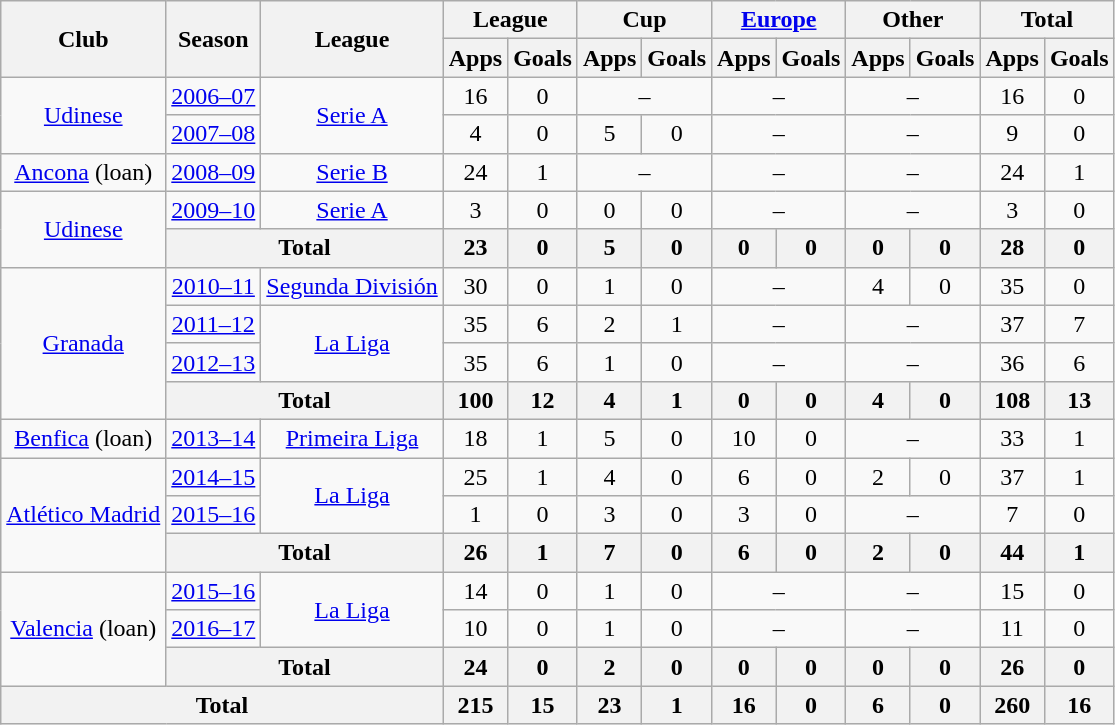<table class="wikitable" style="text-align: center;">
<tr>
<th rowspan="2">Club</th>
<th rowspan="2">Season</th>
<th rowspan="2">League</th>
<th colspan="2">League</th>
<th colspan="2">Cup</th>
<th colspan="2"><a href='#'>Europe</a></th>
<th colspan="2">Other</th>
<th colspan="2">Total</th>
</tr>
<tr>
<th>Apps</th>
<th>Goals</th>
<th>Apps</th>
<th>Goals</th>
<th>Apps</th>
<th>Goals</th>
<th>Apps</th>
<th>Goals</th>
<th>Apps</th>
<th>Goals</th>
</tr>
<tr>
<td rowspan="2"><a href='#'>Udinese</a></td>
<td><a href='#'>2006–07</a></td>
<td rowspan="2"><a href='#'>Serie A</a></td>
<td>16</td>
<td>0</td>
<td colspan="2">–</td>
<td colspan="2">–</td>
<td colspan="2">–</td>
<td>16</td>
<td>0</td>
</tr>
<tr>
<td><a href='#'>2007–08</a></td>
<td>4</td>
<td>0</td>
<td>5</td>
<td>0</td>
<td colspan="2">–</td>
<td colspan="2">–</td>
<td>9</td>
<td>0</td>
</tr>
<tr>
<td><a href='#'>Ancona</a> (loan)</td>
<td><a href='#'>2008–09</a></td>
<td><a href='#'>Serie B</a></td>
<td>24</td>
<td>1</td>
<td colspan="2">–</td>
<td colspan="2">–</td>
<td colspan="2">–</td>
<td>24</td>
<td>1</td>
</tr>
<tr>
<td rowspan="2"><a href='#'>Udinese</a></td>
<td><a href='#'>2009–10</a></td>
<td><a href='#'>Serie A</a></td>
<td>3</td>
<td>0</td>
<td>0</td>
<td>0</td>
<td colspan="2">–</td>
<td colspan="2">–</td>
<td>3</td>
<td>0</td>
</tr>
<tr>
<th colspan="2">Total</th>
<th>23</th>
<th>0</th>
<th>5</th>
<th>0</th>
<th>0</th>
<th>0</th>
<th>0</th>
<th>0</th>
<th>28</th>
<th>0</th>
</tr>
<tr>
<td rowspan="4"><a href='#'>Granada</a></td>
<td><a href='#'>2010–11</a></td>
<td><a href='#'>Segunda División</a></td>
<td>30</td>
<td>0</td>
<td>1</td>
<td>0</td>
<td colspan="2">–</td>
<td>4</td>
<td>0</td>
<td>35</td>
<td>0</td>
</tr>
<tr>
<td><a href='#'>2011–12</a></td>
<td rowspan="2"><a href='#'>La Liga</a></td>
<td>35</td>
<td>6</td>
<td>2</td>
<td>1</td>
<td colspan="2">–</td>
<td colspan="2">–</td>
<td>37</td>
<td>7</td>
</tr>
<tr>
<td><a href='#'>2012–13</a></td>
<td>35</td>
<td>6</td>
<td>1</td>
<td>0</td>
<td colspan="2">–</td>
<td colspan="2">–</td>
<td>36</td>
<td>6</td>
</tr>
<tr>
<th colspan="2">Total</th>
<th>100</th>
<th>12</th>
<th>4</th>
<th>1</th>
<th>0</th>
<th>0</th>
<th>4</th>
<th>0</th>
<th>108</th>
<th>13</th>
</tr>
<tr>
<td><a href='#'>Benfica</a> (loan)</td>
<td><a href='#'>2013–14</a></td>
<td><a href='#'>Primeira Liga</a></td>
<td>18</td>
<td>1</td>
<td>5</td>
<td>0</td>
<td>10</td>
<td>0</td>
<td colspan="2">–</td>
<td>33</td>
<td>1</td>
</tr>
<tr>
<td rowspan="3"><a href='#'>Atlético Madrid</a></td>
<td><a href='#'>2014–15</a></td>
<td rowspan="2"><a href='#'>La Liga</a></td>
<td>25</td>
<td>1</td>
<td>4</td>
<td>0</td>
<td>6</td>
<td>0</td>
<td>2</td>
<td>0</td>
<td>37</td>
<td>1</td>
</tr>
<tr>
<td><a href='#'>2015–16</a></td>
<td>1</td>
<td>0</td>
<td>3</td>
<td>0</td>
<td>3</td>
<td>0</td>
<td colspan="2">–</td>
<td>7</td>
<td>0</td>
</tr>
<tr>
<th colspan="2">Total</th>
<th>26</th>
<th>1</th>
<th>7</th>
<th>0</th>
<th>6</th>
<th>0</th>
<th>2</th>
<th>0</th>
<th>44</th>
<th>1</th>
</tr>
<tr>
<td rowspan="3"><a href='#'>Valencia</a> (loan)</td>
<td><a href='#'>2015–16</a></td>
<td rowspan="2"><a href='#'>La Liga</a></td>
<td>14</td>
<td>0</td>
<td>1</td>
<td>0</td>
<td colspan="2">–</td>
<td colspan="2">–</td>
<td>15</td>
<td>0</td>
</tr>
<tr>
<td><a href='#'>2016–17</a></td>
<td>10</td>
<td>0</td>
<td>1</td>
<td>0</td>
<td colspan="2">–</td>
<td colspan="2">–</td>
<td>11</td>
<td>0</td>
</tr>
<tr>
<th colspan="2">Total</th>
<th>24</th>
<th>0</th>
<th>2</th>
<th>0</th>
<th>0</th>
<th>0</th>
<th>0</th>
<th>0</th>
<th>26</th>
<th>0</th>
</tr>
<tr>
<th colspan="3">Total</th>
<th>215</th>
<th>15</th>
<th>23</th>
<th>1</th>
<th>16</th>
<th>0</th>
<th>6</th>
<th>0</th>
<th>260</th>
<th>16</th>
</tr>
</table>
